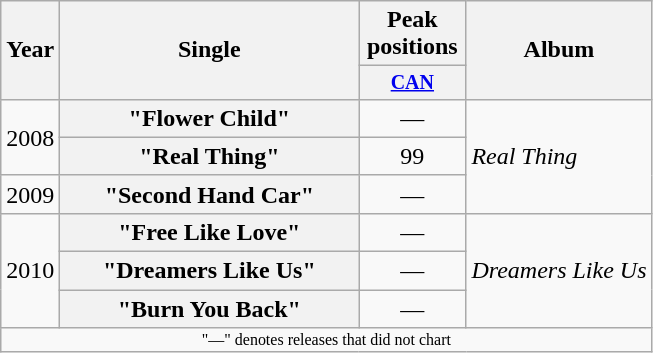<table class="wikitable plainrowheaders" style="text-align:center;">
<tr>
<th rowspan="2">Year</th>
<th rowspan="2" style="width:12em;">Single</th>
<th>Peak positions</th>
<th rowspan="2">Album</th>
</tr>
<tr style="font-size:smaller;">
<th style="width:65px;"><a href='#'>CAN</a></th>
</tr>
<tr>
<td rowspan="2">2008</td>
<th scope="row">"Flower Child"</th>
<td>—</td>
<td style="text-align:left;" rowspan="3"><em>Real Thing</em></td>
</tr>
<tr>
<th scope="row">"Real Thing"</th>
<td>99</td>
</tr>
<tr>
<td>2009</td>
<th scope="row">"Second Hand Car"</th>
<td>—</td>
</tr>
<tr>
<td rowspan="3">2010</td>
<th scope="row">"Free Like Love"</th>
<td>—</td>
<td style="text-align:left;" rowspan="3"><em>Dreamers Like Us</em></td>
</tr>
<tr>
<th scope="row">"Dreamers Like Us"</th>
<td>—</td>
</tr>
<tr>
<th scope="row">"Burn You Back"</th>
<td>—</td>
</tr>
<tr>
<td colspan="4" style="font-size:8pt">"—" denotes releases that did not chart</td>
</tr>
</table>
